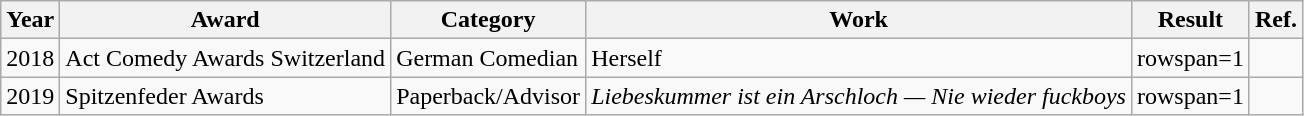<table class="wikitable">
<tr>
<th>Year</th>
<th>Award</th>
<th>Category</th>
<th>Work</th>
<th>Result</th>
<th>Ref.</th>
</tr>
<tr>
<td rowspan="1">2018</td>
<td>Act Comedy Awards Switzerland</td>
<td>German Comedian</td>
<td rowspan="1">Herself</td>
<td>rowspan=1 </td>
<td></td>
</tr>
<tr>
<td rowspan="1">2019</td>
<td>Spitzenfeder Awards</td>
<td>Paperback/Advisor</td>
<td rowspan="1"><em>Liebeskummer ist ein Arschloch — Nie wieder fuckboys</em></td>
<td>rowspan=1 </td>
<td></td>
</tr>
</table>
